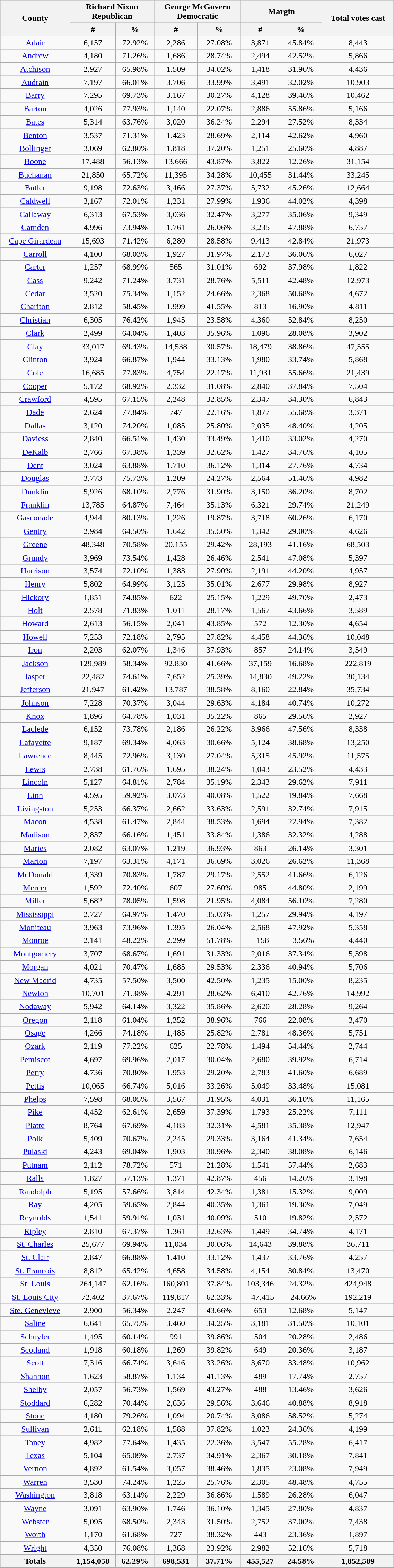<table width="60%" class="wikitable sortable">
<tr>
<th rowspan="2">County</th>
<th style="text-align:center;" colspan="2">Richard Nixon<br>Republican</th>
<th style="text-align:center;" colspan="2">George McGovern<br>Democratic</th>
<th style="text-align:center;" colspan="2">Margin</th>
<th style="text-align:center;" rowspan="2">Total votes cast</th>
</tr>
<tr>
<th style="text-align:center;" data-sort-type="number">#</th>
<th style="text-align:center;" data-sort-type="number">%</th>
<th style="text-align:center;" data-sort-type="number">#</th>
<th style="text-align:center;" data-sort-type="number">%</th>
<th style="text-align:center;" data-sort-type="number">#</th>
<th style="text-align:center;" data-sort-type="number">%</th>
</tr>
<tr style="text-align:center;">
<td><a href='#'>Adair</a></td>
<td>6,157</td>
<td>72.92%</td>
<td>2,286</td>
<td>27.08%</td>
<td>3,871</td>
<td>45.84%</td>
<td>8,443</td>
</tr>
<tr style="text-align:center;">
<td><a href='#'>Andrew</a></td>
<td>4,180</td>
<td>71.26%</td>
<td>1,686</td>
<td>28.74%</td>
<td>2,494</td>
<td>42.52%</td>
<td>5,866</td>
</tr>
<tr style="text-align:center;">
<td><a href='#'>Atchison</a></td>
<td>2,927</td>
<td>65.98%</td>
<td>1,509</td>
<td>34.02%</td>
<td>1,418</td>
<td>31.96%</td>
<td>4,436</td>
</tr>
<tr style="text-align:center;">
<td><a href='#'>Audrain</a></td>
<td>7,197</td>
<td>66.01%</td>
<td>3,706</td>
<td>33.99%</td>
<td>3,491</td>
<td>32.02%</td>
<td>10,903</td>
</tr>
<tr style="text-align:center;">
<td><a href='#'>Barry</a></td>
<td>7,295</td>
<td>69.73%</td>
<td>3,167</td>
<td>30.27%</td>
<td>4,128</td>
<td>39.46%</td>
<td>10,462</td>
</tr>
<tr style="text-align:center;">
<td><a href='#'>Barton</a></td>
<td>4,026</td>
<td>77.93%</td>
<td>1,140</td>
<td>22.07%</td>
<td>2,886</td>
<td>55.86%</td>
<td>5,166</td>
</tr>
<tr style="text-align:center;">
<td><a href='#'>Bates</a></td>
<td>5,314</td>
<td>63.76%</td>
<td>3,020</td>
<td>36.24%</td>
<td>2,294</td>
<td>27.52%</td>
<td>8,334</td>
</tr>
<tr style="text-align:center;">
<td><a href='#'>Benton</a></td>
<td>3,537</td>
<td>71.31%</td>
<td>1,423</td>
<td>28.69%</td>
<td>2,114</td>
<td>42.62%</td>
<td>4,960</td>
</tr>
<tr style="text-align:center;">
<td><a href='#'>Bollinger</a></td>
<td>3,069</td>
<td>62.80%</td>
<td>1,818</td>
<td>37.20%</td>
<td>1,251</td>
<td>25.60%</td>
<td>4,887</td>
</tr>
<tr style="text-align:center;">
<td><a href='#'>Boone</a></td>
<td>17,488</td>
<td>56.13%</td>
<td>13,666</td>
<td>43.87%</td>
<td>3,822</td>
<td>12.26%</td>
<td>31,154</td>
</tr>
<tr style="text-align:center;">
<td><a href='#'>Buchanan</a></td>
<td>21,850</td>
<td>65.72%</td>
<td>11,395</td>
<td>34.28%</td>
<td>10,455</td>
<td>31.44%</td>
<td>33,245</td>
</tr>
<tr style="text-align:center;">
<td><a href='#'>Butler</a></td>
<td>9,198</td>
<td>72.63%</td>
<td>3,466</td>
<td>27.37%</td>
<td>5,732</td>
<td>45.26%</td>
<td>12,664</td>
</tr>
<tr style="text-align:center;">
<td><a href='#'>Caldwell</a></td>
<td>3,167</td>
<td>72.01%</td>
<td>1,231</td>
<td>27.99%</td>
<td>1,936</td>
<td>44.02%</td>
<td>4,398</td>
</tr>
<tr style="text-align:center;">
<td><a href='#'>Callaway</a></td>
<td>6,313</td>
<td>67.53%</td>
<td>3,036</td>
<td>32.47%</td>
<td>3,277</td>
<td>35.06%</td>
<td>9,349</td>
</tr>
<tr style="text-align:center;">
<td><a href='#'>Camden</a></td>
<td>4,996</td>
<td>73.94%</td>
<td>1,761</td>
<td>26.06%</td>
<td>3,235</td>
<td>47.88%</td>
<td>6,757</td>
</tr>
<tr style="text-align:center;">
<td><a href='#'>Cape Girardeau</a></td>
<td>15,693</td>
<td>71.42%</td>
<td>6,280</td>
<td>28.58%</td>
<td>9,413</td>
<td>42.84%</td>
<td>21,973</td>
</tr>
<tr style="text-align:center;">
<td><a href='#'>Carroll</a></td>
<td>4,100</td>
<td>68.03%</td>
<td>1,927</td>
<td>31.97%</td>
<td>2,173</td>
<td>36.06%</td>
<td>6,027</td>
</tr>
<tr style="text-align:center;">
<td><a href='#'>Carter</a></td>
<td>1,257</td>
<td>68.99%</td>
<td>565</td>
<td>31.01%</td>
<td>692</td>
<td>37.98%</td>
<td>1,822</td>
</tr>
<tr style="text-align:center;">
<td><a href='#'>Cass</a></td>
<td>9,242</td>
<td>71.24%</td>
<td>3,731</td>
<td>28.76%</td>
<td>5,511</td>
<td>42.48%</td>
<td>12,973</td>
</tr>
<tr style="text-align:center;">
<td><a href='#'>Cedar</a></td>
<td>3,520</td>
<td>75.34%</td>
<td>1,152</td>
<td>24.66%</td>
<td>2,368</td>
<td>50.68%</td>
<td>4,672</td>
</tr>
<tr style="text-align:center;">
<td><a href='#'>Chariton</a></td>
<td>2,812</td>
<td>58.45%</td>
<td>1,999</td>
<td>41.55%</td>
<td>813</td>
<td>16.90%</td>
<td>4,811</td>
</tr>
<tr style="text-align:center;">
<td><a href='#'>Christian</a></td>
<td>6,305</td>
<td>76.42%</td>
<td>1,945</td>
<td>23.58%</td>
<td>4,360</td>
<td>52.84%</td>
<td>8,250</td>
</tr>
<tr style="text-align:center;">
<td><a href='#'>Clark</a></td>
<td>2,499</td>
<td>64.04%</td>
<td>1,403</td>
<td>35.96%</td>
<td>1,096</td>
<td>28.08%</td>
<td>3,902</td>
</tr>
<tr style="text-align:center;">
<td><a href='#'>Clay</a></td>
<td>33,017</td>
<td>69.43%</td>
<td>14,538</td>
<td>30.57%</td>
<td>18,479</td>
<td>38.86%</td>
<td>47,555</td>
</tr>
<tr style="text-align:center;">
<td><a href='#'>Clinton</a></td>
<td>3,924</td>
<td>66.87%</td>
<td>1,944</td>
<td>33.13%</td>
<td>1,980</td>
<td>33.74%</td>
<td>5,868</td>
</tr>
<tr style="text-align:center;">
<td><a href='#'>Cole</a></td>
<td>16,685</td>
<td>77.83%</td>
<td>4,754</td>
<td>22.17%</td>
<td>11,931</td>
<td>55.66%</td>
<td>21,439</td>
</tr>
<tr style="text-align:center;">
<td><a href='#'>Cooper</a></td>
<td>5,172</td>
<td>68.92%</td>
<td>2,332</td>
<td>31.08%</td>
<td>2,840</td>
<td>37.84%</td>
<td>7,504</td>
</tr>
<tr style="text-align:center;">
<td><a href='#'>Crawford</a></td>
<td>4,595</td>
<td>67.15%</td>
<td>2,248</td>
<td>32.85%</td>
<td>2,347</td>
<td>34.30%</td>
<td>6,843</td>
</tr>
<tr style="text-align:center;">
<td><a href='#'>Dade</a></td>
<td>2,624</td>
<td>77.84%</td>
<td>747</td>
<td>22.16%</td>
<td>1,877</td>
<td>55.68%</td>
<td>3,371</td>
</tr>
<tr style="text-align:center;">
<td><a href='#'>Dallas</a></td>
<td>3,120</td>
<td>74.20%</td>
<td>1,085</td>
<td>25.80%</td>
<td>2,035</td>
<td>48.40%</td>
<td>4,205</td>
</tr>
<tr style="text-align:center;">
<td><a href='#'>Daviess</a></td>
<td>2,840</td>
<td>66.51%</td>
<td>1,430</td>
<td>33.49%</td>
<td>1,410</td>
<td>33.02%</td>
<td>4,270</td>
</tr>
<tr style="text-align:center;">
<td><a href='#'>DeKalb</a></td>
<td>2,766</td>
<td>67.38%</td>
<td>1,339</td>
<td>32.62%</td>
<td>1,427</td>
<td>34.76%</td>
<td>4,105</td>
</tr>
<tr style="text-align:center;">
<td><a href='#'>Dent</a></td>
<td>3,024</td>
<td>63.88%</td>
<td>1,710</td>
<td>36.12%</td>
<td>1,314</td>
<td>27.76%</td>
<td>4,734</td>
</tr>
<tr style="text-align:center;">
<td><a href='#'>Douglas</a></td>
<td>3,773</td>
<td>75.73%</td>
<td>1,209</td>
<td>24.27%</td>
<td>2,564</td>
<td>51.46%</td>
<td>4,982</td>
</tr>
<tr style="text-align:center;">
<td><a href='#'>Dunklin</a></td>
<td>5,926</td>
<td>68.10%</td>
<td>2,776</td>
<td>31.90%</td>
<td>3,150</td>
<td>36.20%</td>
<td>8,702</td>
</tr>
<tr style="text-align:center;">
<td><a href='#'>Franklin</a></td>
<td>13,785</td>
<td>64.87%</td>
<td>7,464</td>
<td>35.13%</td>
<td>6,321</td>
<td>29.74%</td>
<td>21,249</td>
</tr>
<tr style="text-align:center;">
<td><a href='#'>Gasconade</a></td>
<td>4,944</td>
<td>80.13%</td>
<td>1,226</td>
<td>19.87%</td>
<td>3,718</td>
<td>60.26%</td>
<td>6,170</td>
</tr>
<tr style="text-align:center;">
<td><a href='#'>Gentry</a></td>
<td>2,984</td>
<td>64.50%</td>
<td>1,642</td>
<td>35.50%</td>
<td>1,342</td>
<td>29.00%</td>
<td>4,626</td>
</tr>
<tr style="text-align:center;">
<td><a href='#'>Greene</a></td>
<td>48,348</td>
<td>70.58%</td>
<td>20,155</td>
<td>29.42%</td>
<td>28,193</td>
<td>41.16%</td>
<td>68,503</td>
</tr>
<tr style="text-align:center;">
<td><a href='#'>Grundy</a></td>
<td>3,969</td>
<td>73.54%</td>
<td>1,428</td>
<td>26.46%</td>
<td>2,541</td>
<td>47.08%</td>
<td>5,397</td>
</tr>
<tr style="text-align:center;">
<td><a href='#'>Harrison</a></td>
<td>3,574</td>
<td>72.10%</td>
<td>1,383</td>
<td>27.90%</td>
<td>2,191</td>
<td>44.20%</td>
<td>4,957</td>
</tr>
<tr style="text-align:center;">
<td><a href='#'>Henry</a></td>
<td>5,802</td>
<td>64.99%</td>
<td>3,125</td>
<td>35.01%</td>
<td>2,677</td>
<td>29.98%</td>
<td>8,927</td>
</tr>
<tr style="text-align:center;">
<td><a href='#'>Hickory</a></td>
<td>1,851</td>
<td>74.85%</td>
<td>622</td>
<td>25.15%</td>
<td>1,229</td>
<td>49.70%</td>
<td>2,473</td>
</tr>
<tr style="text-align:center;">
<td><a href='#'>Holt</a></td>
<td>2,578</td>
<td>71.83%</td>
<td>1,011</td>
<td>28.17%</td>
<td>1,567</td>
<td>43.66%</td>
<td>3,589</td>
</tr>
<tr style="text-align:center;">
<td><a href='#'>Howard</a></td>
<td>2,613</td>
<td>56.15%</td>
<td>2,041</td>
<td>43.85%</td>
<td>572</td>
<td>12.30%</td>
<td>4,654</td>
</tr>
<tr style="text-align:center;">
<td><a href='#'>Howell</a></td>
<td>7,253</td>
<td>72.18%</td>
<td>2,795</td>
<td>27.82%</td>
<td>4,458</td>
<td>44.36%</td>
<td>10,048</td>
</tr>
<tr style="text-align:center;">
<td><a href='#'>Iron</a></td>
<td>2,203</td>
<td>62.07%</td>
<td>1,346</td>
<td>37.93%</td>
<td>857</td>
<td>24.14%</td>
<td>3,549</td>
</tr>
<tr style="text-align:center;">
<td><a href='#'>Jackson</a></td>
<td>129,989</td>
<td>58.34%</td>
<td>92,830</td>
<td>41.66%</td>
<td>37,159</td>
<td>16.68%</td>
<td>222,819</td>
</tr>
<tr style="text-align:center;">
<td><a href='#'>Jasper</a></td>
<td>22,482</td>
<td>74.61%</td>
<td>7,652</td>
<td>25.39%</td>
<td>14,830</td>
<td>49.22%</td>
<td>30,134</td>
</tr>
<tr style="text-align:center;">
<td><a href='#'>Jefferson</a></td>
<td>21,947</td>
<td>61.42%</td>
<td>13,787</td>
<td>38.58%</td>
<td>8,160</td>
<td>22.84%</td>
<td>35,734</td>
</tr>
<tr style="text-align:center;">
<td><a href='#'>Johnson</a></td>
<td>7,228</td>
<td>70.37%</td>
<td>3,044</td>
<td>29.63%</td>
<td>4,184</td>
<td>40.74%</td>
<td>10,272</td>
</tr>
<tr style="text-align:center;">
<td><a href='#'>Knox</a></td>
<td>1,896</td>
<td>64.78%</td>
<td>1,031</td>
<td>35.22%</td>
<td>865</td>
<td>29.56%</td>
<td>2,927</td>
</tr>
<tr style="text-align:center;">
<td><a href='#'>Laclede</a></td>
<td>6,152</td>
<td>73.78%</td>
<td>2,186</td>
<td>26.22%</td>
<td>3,966</td>
<td>47.56%</td>
<td>8,338</td>
</tr>
<tr style="text-align:center;">
<td><a href='#'>Lafayette</a></td>
<td>9,187</td>
<td>69.34%</td>
<td>4,063</td>
<td>30.66%</td>
<td>5,124</td>
<td>38.68%</td>
<td>13,250</td>
</tr>
<tr style="text-align:center;">
<td><a href='#'>Lawrence</a></td>
<td>8,445</td>
<td>72.96%</td>
<td>3,130</td>
<td>27.04%</td>
<td>5,315</td>
<td>45.92%</td>
<td>11,575</td>
</tr>
<tr style="text-align:center;">
<td><a href='#'>Lewis</a></td>
<td>2,738</td>
<td>61.76%</td>
<td>1,695</td>
<td>38.24%</td>
<td>1,043</td>
<td>23.52%</td>
<td>4,433</td>
</tr>
<tr style="text-align:center;">
<td><a href='#'>Lincoln</a></td>
<td>5,127</td>
<td>64.81%</td>
<td>2,784</td>
<td>35.19%</td>
<td>2,343</td>
<td>29.62%</td>
<td>7,911</td>
</tr>
<tr style="text-align:center;">
<td><a href='#'>Linn</a></td>
<td>4,595</td>
<td>59.92%</td>
<td>3,073</td>
<td>40.08%</td>
<td>1,522</td>
<td>19.84%</td>
<td>7,668</td>
</tr>
<tr style="text-align:center;">
<td><a href='#'>Livingston</a></td>
<td>5,253</td>
<td>66.37%</td>
<td>2,662</td>
<td>33.63%</td>
<td>2,591</td>
<td>32.74%</td>
<td>7,915</td>
</tr>
<tr style="text-align:center;">
<td><a href='#'>Macon</a></td>
<td>4,538</td>
<td>61.47%</td>
<td>2,844</td>
<td>38.53%</td>
<td>1,694</td>
<td>22.94%</td>
<td>7,382</td>
</tr>
<tr style="text-align:center;">
<td><a href='#'>Madison</a></td>
<td>2,837</td>
<td>66.16%</td>
<td>1,451</td>
<td>33.84%</td>
<td>1,386</td>
<td>32.32%</td>
<td>4,288</td>
</tr>
<tr style="text-align:center;">
<td><a href='#'>Maries</a></td>
<td>2,082</td>
<td>63.07%</td>
<td>1,219</td>
<td>36.93%</td>
<td>863</td>
<td>26.14%</td>
<td>3,301</td>
</tr>
<tr style="text-align:center;">
<td><a href='#'>Marion</a></td>
<td>7,197</td>
<td>63.31%</td>
<td>4,171</td>
<td>36.69%</td>
<td>3,026</td>
<td>26.62%</td>
<td>11,368</td>
</tr>
<tr style="text-align:center;">
<td><a href='#'>McDonald</a></td>
<td>4,339</td>
<td>70.83%</td>
<td>1,787</td>
<td>29.17%</td>
<td>2,552</td>
<td>41.66%</td>
<td>6,126</td>
</tr>
<tr style="text-align:center;">
<td><a href='#'>Mercer</a></td>
<td>1,592</td>
<td>72.40%</td>
<td>607</td>
<td>27.60%</td>
<td>985</td>
<td>44.80%</td>
<td>2,199</td>
</tr>
<tr style="text-align:center;">
<td><a href='#'>Miller</a></td>
<td>5,682</td>
<td>78.05%</td>
<td>1,598</td>
<td>21.95%</td>
<td>4,084</td>
<td>56.10%</td>
<td>7,280</td>
</tr>
<tr style="text-align:center;">
<td><a href='#'>Mississippi</a></td>
<td>2,727</td>
<td>64.97%</td>
<td>1,470</td>
<td>35.03%</td>
<td>1,257</td>
<td>29.94%</td>
<td>4,197</td>
</tr>
<tr style="text-align:center;">
<td><a href='#'>Moniteau</a></td>
<td>3,963</td>
<td>73.96%</td>
<td>1,395</td>
<td>26.04%</td>
<td>2,568</td>
<td>47.92%</td>
<td>5,358</td>
</tr>
<tr style="text-align:center;">
<td><a href='#'>Monroe</a></td>
<td>2,141</td>
<td>48.22%</td>
<td>2,299</td>
<td>51.78%</td>
<td>−158</td>
<td>−3.56%</td>
<td>4,440</td>
</tr>
<tr style="text-align:center;">
<td><a href='#'>Montgomery</a></td>
<td>3,707</td>
<td>68.67%</td>
<td>1,691</td>
<td>31.33%</td>
<td>2,016</td>
<td>37.34%</td>
<td>5,398</td>
</tr>
<tr style="text-align:center;">
<td><a href='#'>Morgan</a></td>
<td>4,021</td>
<td>70.47%</td>
<td>1,685</td>
<td>29.53%</td>
<td>2,336</td>
<td>40.94%</td>
<td>5,706</td>
</tr>
<tr style="text-align:center;">
<td><a href='#'>New Madrid</a></td>
<td>4,735</td>
<td>57.50%</td>
<td>3,500</td>
<td>42.50%</td>
<td>1,235</td>
<td>15.00%</td>
<td>8,235</td>
</tr>
<tr style="text-align:center;">
<td><a href='#'>Newton</a></td>
<td>10,701</td>
<td>71.38%</td>
<td>4,291</td>
<td>28.62%</td>
<td>6,410</td>
<td>42.76%</td>
<td>14,992</td>
</tr>
<tr style="text-align:center;">
<td><a href='#'>Nodaway</a></td>
<td>5,942</td>
<td>64.14%</td>
<td>3,322</td>
<td>35.86%</td>
<td>2,620</td>
<td>28.28%</td>
<td>9,264</td>
</tr>
<tr style="text-align:center;">
<td><a href='#'>Oregon</a></td>
<td>2,118</td>
<td>61.04%</td>
<td>1,352</td>
<td>38.96%</td>
<td>766</td>
<td>22.08%</td>
<td>3,470</td>
</tr>
<tr style="text-align:center;">
<td><a href='#'>Osage</a></td>
<td>4,266</td>
<td>74.18%</td>
<td>1,485</td>
<td>25.82%</td>
<td>2,781</td>
<td>48.36%</td>
<td>5,751</td>
</tr>
<tr style="text-align:center;">
<td><a href='#'>Ozark</a></td>
<td>2,119</td>
<td>77.22%</td>
<td>625</td>
<td>22.78%</td>
<td>1,494</td>
<td>54.44%</td>
<td>2,744</td>
</tr>
<tr style="text-align:center;">
<td><a href='#'>Pemiscot</a></td>
<td>4,697</td>
<td>69.96%</td>
<td>2,017</td>
<td>30.04%</td>
<td>2,680</td>
<td>39.92%</td>
<td>6,714</td>
</tr>
<tr style="text-align:center;">
<td><a href='#'>Perry</a></td>
<td>4,736</td>
<td>70.80%</td>
<td>1,953</td>
<td>29.20%</td>
<td>2,783</td>
<td>41.60%</td>
<td>6,689</td>
</tr>
<tr style="text-align:center;">
<td><a href='#'>Pettis</a></td>
<td>10,065</td>
<td>66.74%</td>
<td>5,016</td>
<td>33.26%</td>
<td>5,049</td>
<td>33.48%</td>
<td>15,081</td>
</tr>
<tr style="text-align:center;">
<td><a href='#'>Phelps</a></td>
<td>7,598</td>
<td>68.05%</td>
<td>3,567</td>
<td>31.95%</td>
<td>4,031</td>
<td>36.10%</td>
<td>11,165</td>
</tr>
<tr style="text-align:center;">
<td><a href='#'>Pike</a></td>
<td>4,452</td>
<td>62.61%</td>
<td>2,659</td>
<td>37.39%</td>
<td>1,793</td>
<td>25.22%</td>
<td>7,111</td>
</tr>
<tr style="text-align:center;">
<td><a href='#'>Platte</a></td>
<td>8,764</td>
<td>67.69%</td>
<td>4,183</td>
<td>32.31%</td>
<td>4,581</td>
<td>35.38%</td>
<td>12,947</td>
</tr>
<tr style="text-align:center;">
<td><a href='#'>Polk</a></td>
<td>5,409</td>
<td>70.67%</td>
<td>2,245</td>
<td>29.33%</td>
<td>3,164</td>
<td>41.34%</td>
<td>7,654</td>
</tr>
<tr style="text-align:center;">
<td><a href='#'>Pulaski</a></td>
<td>4,243</td>
<td>69.04%</td>
<td>1,903</td>
<td>30.96%</td>
<td>2,340</td>
<td>38.08%</td>
<td>6,146</td>
</tr>
<tr style="text-align:center;">
<td><a href='#'>Putnam</a></td>
<td>2,112</td>
<td>78.72%</td>
<td>571</td>
<td>21.28%</td>
<td>1,541</td>
<td>57.44%</td>
<td>2,683</td>
</tr>
<tr style="text-align:center;">
<td><a href='#'>Ralls</a></td>
<td>1,827</td>
<td>57.13%</td>
<td>1,371</td>
<td>42.87%</td>
<td>456</td>
<td>14.26%</td>
<td>3,198</td>
</tr>
<tr style="text-align:center;">
<td><a href='#'>Randolph</a></td>
<td>5,195</td>
<td>57.66%</td>
<td>3,814</td>
<td>42.34%</td>
<td>1,381</td>
<td>15.32%</td>
<td>9,009</td>
</tr>
<tr style="text-align:center;">
<td><a href='#'>Ray</a></td>
<td>4,205</td>
<td>59.65%</td>
<td>2,844</td>
<td>40.35%</td>
<td>1,361</td>
<td>19.30%</td>
<td>7,049</td>
</tr>
<tr style="text-align:center;">
<td><a href='#'>Reynolds</a></td>
<td>1,541</td>
<td>59.91%</td>
<td>1,031</td>
<td>40.09%</td>
<td>510</td>
<td>19.82%</td>
<td>2,572</td>
</tr>
<tr style="text-align:center;">
<td><a href='#'>Ripley</a></td>
<td>2,810</td>
<td>67.37%</td>
<td>1,361</td>
<td>32.63%</td>
<td>1,449</td>
<td>34.74%</td>
<td>4,171</td>
</tr>
<tr style="text-align:center;">
<td><a href='#'>St. Charles</a></td>
<td>25,677</td>
<td>69.94%</td>
<td>11,034</td>
<td>30.06%</td>
<td>14,643</td>
<td>39.88%</td>
<td>36,711</td>
</tr>
<tr style="text-align:center;">
<td><a href='#'>St. Clair</a></td>
<td>2,847</td>
<td>66.88%</td>
<td>1,410</td>
<td>33.12%</td>
<td>1,437</td>
<td>33.76%</td>
<td>4,257</td>
</tr>
<tr style="text-align:center;">
<td><a href='#'>St. Francois</a></td>
<td>8,812</td>
<td>65.42%</td>
<td>4,658</td>
<td>34.58%</td>
<td>4,154</td>
<td>30.84%</td>
<td>13,470</td>
</tr>
<tr style="text-align:center;">
<td><a href='#'>St. Louis</a></td>
<td>264,147</td>
<td>62.16%</td>
<td>160,801</td>
<td>37.84%</td>
<td>103,346</td>
<td>24.32%</td>
<td>424,948</td>
</tr>
<tr style="text-align:center;">
<td><a href='#'>St. Louis City</a></td>
<td>72,402</td>
<td>37.67%</td>
<td>119,817</td>
<td>62.33%</td>
<td>−47,415</td>
<td>−24.66%</td>
<td>192,219</td>
</tr>
<tr style="text-align:center;">
<td><a href='#'>Ste. Genevieve</a></td>
<td>2,900</td>
<td>56.34%</td>
<td>2,247</td>
<td>43.66%</td>
<td>653</td>
<td>12.68%</td>
<td>5,147</td>
</tr>
<tr style="text-align:center;">
<td><a href='#'>Saline</a></td>
<td>6,641</td>
<td>65.75%</td>
<td>3,460</td>
<td>34.25%</td>
<td>3,181</td>
<td>31.50%</td>
<td>10,101</td>
</tr>
<tr style="text-align:center;">
<td><a href='#'>Schuyler</a></td>
<td>1,495</td>
<td>60.14%</td>
<td>991</td>
<td>39.86%</td>
<td>504</td>
<td>20.28%</td>
<td>2,486</td>
</tr>
<tr style="text-align:center;">
<td><a href='#'>Scotland</a></td>
<td>1,918</td>
<td>60.18%</td>
<td>1,269</td>
<td>39.82%</td>
<td>649</td>
<td>20.36%</td>
<td>3,187</td>
</tr>
<tr style="text-align:center;">
<td><a href='#'>Scott</a></td>
<td>7,316</td>
<td>66.74%</td>
<td>3,646</td>
<td>33.26%</td>
<td>3,670</td>
<td>33.48%</td>
<td>10,962</td>
</tr>
<tr style="text-align:center;">
<td><a href='#'>Shannon</a></td>
<td>1,623</td>
<td>58.87%</td>
<td>1,134</td>
<td>41.13%</td>
<td>489</td>
<td>17.74%</td>
<td>2,757</td>
</tr>
<tr style="text-align:center;">
<td><a href='#'>Shelby</a></td>
<td>2,057</td>
<td>56.73%</td>
<td>1,569</td>
<td>43.27%</td>
<td>488</td>
<td>13.46%</td>
<td>3,626</td>
</tr>
<tr style="text-align:center;">
<td><a href='#'>Stoddard</a></td>
<td>6,282</td>
<td>70.44%</td>
<td>2,636</td>
<td>29.56%</td>
<td>3,646</td>
<td>40.88%</td>
<td>8,918</td>
</tr>
<tr style="text-align:center;">
<td><a href='#'>Stone</a></td>
<td>4,180</td>
<td>79.26%</td>
<td>1,094</td>
<td>20.74%</td>
<td>3,086</td>
<td>58.52%</td>
<td>5,274</td>
</tr>
<tr style="text-align:center;">
<td><a href='#'>Sullivan</a></td>
<td>2,611</td>
<td>62.18%</td>
<td>1,588</td>
<td>37.82%</td>
<td>1,023</td>
<td>24.36%</td>
<td>4,199</td>
</tr>
<tr style="text-align:center;">
<td><a href='#'>Taney</a></td>
<td>4,982</td>
<td>77.64%</td>
<td>1,435</td>
<td>22.36%</td>
<td>3,547</td>
<td>55.28%</td>
<td>6,417</td>
</tr>
<tr style="text-align:center;">
<td><a href='#'>Texas</a></td>
<td>5,104</td>
<td>65.09%</td>
<td>2,737</td>
<td>34.91%</td>
<td>2,367</td>
<td>30.18%</td>
<td>7,841</td>
</tr>
<tr style="text-align:center;">
<td><a href='#'>Vernon</a></td>
<td>4,892</td>
<td>61.54%</td>
<td>3,057</td>
<td>38.46%</td>
<td>1,835</td>
<td>23.08%</td>
<td>7,949</td>
</tr>
<tr style="text-align:center;">
<td><a href='#'>Warren</a></td>
<td>3,530</td>
<td>74.24%</td>
<td>1,225</td>
<td>25.76%</td>
<td>2,305</td>
<td>48.48%</td>
<td>4,755</td>
</tr>
<tr style="text-align:center;">
<td><a href='#'>Washington</a></td>
<td>3,818</td>
<td>63.14%</td>
<td>2,229</td>
<td>36.86%</td>
<td>1,589</td>
<td>26.28%</td>
<td>6,047</td>
</tr>
<tr style="text-align:center;">
<td><a href='#'>Wayne</a></td>
<td>3,091</td>
<td>63.90%</td>
<td>1,746</td>
<td>36.10%</td>
<td>1,345</td>
<td>27.80%</td>
<td>4,837</td>
</tr>
<tr style="text-align:center;">
<td><a href='#'>Webster</a></td>
<td>5,095</td>
<td>68.50%</td>
<td>2,343</td>
<td>31.50%</td>
<td>2,752</td>
<td>37.00%</td>
<td>7,438</td>
</tr>
<tr style="text-align:center;">
<td><a href='#'>Worth</a></td>
<td>1,170</td>
<td>61.68%</td>
<td>727</td>
<td>38.32%</td>
<td>443</td>
<td>23.36%</td>
<td>1,897</td>
</tr>
<tr style="text-align:center;">
<td><a href='#'>Wright</a></td>
<td>4,350</td>
<td>76.08%</td>
<td>1,368</td>
<td>23.92%</td>
<td>2,982</td>
<td>52.16%</td>
<td>5,718</td>
</tr>
<tr style="text-align:center;">
<th>Totals</th>
<th>1,154,058</th>
<th>62.29%</th>
<th>698,531</th>
<th>37.71%</th>
<th>455,527</th>
<th>24.58%</th>
<th>1,852,589</th>
</tr>
</table>
